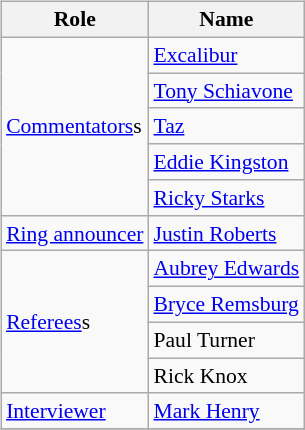<table class=wikitable style="font-size:90%; margin: 0.5em 0 0.5em 1em; float: right; clear: right;">
<tr>
<th>Role</th>
<th>Name</th>
</tr>
<tr>
<td rowspan=5><a href='#'>Commentators</a>s</td>
<td><a href='#'>Excalibur</a> </td>
</tr>
<tr>
<td><a href='#'>Tony Schiavone</a> </td>
</tr>
<tr>
<td><a href='#'>Taz</a> </td>
</tr>
<tr>
<td><a href='#'>Eddie Kingston</a> </td>
</tr>
<tr>
<td><a href='#'>Ricky Starks</a> </td>
</tr>
<tr>
<td><a href='#'>Ring announcer</a></td>
<td><a href='#'>Justin Roberts</a></td>
</tr>
<tr>
<td rowspan=4><a href='#'>Referees</a>s</td>
<td><a href='#'>Aubrey Edwards</a></td>
</tr>
<tr>
<td><a href='#'>Bryce Remsburg</a></td>
</tr>
<tr>
<td>Paul Turner</td>
</tr>
<tr>
<td>Rick Knox</td>
</tr>
<tr>
<td><a href='#'>Interviewer</a></td>
<td><a href='#'>Mark Henry</a> </td>
</tr>
<tr>
</tr>
</table>
